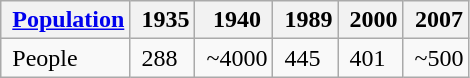<table class="wikitable">
<tr>
<th> <a href='#'>Population</a></th>
<th> 1935</th>
<th> 1940</th>
<th> 1989</th>
<th> 2000</th>
<th> 2007</th>
</tr>
<tr>
<td> People</td>
<td> 288</td>
<td> ~4000</td>
<td> 445</td>
<td> 401</td>
<td> ~500</td>
</tr>
</table>
